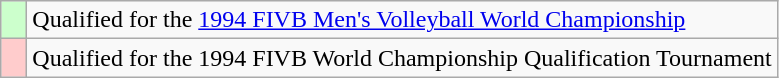<table class="wikitable" style="text-align: left;">
<tr>
<td width=10px bgcolor="#ccffcc"></td>
<td>Qualified for the <a href='#'>1994 FIVB Men's Volleyball World Championship</a></td>
</tr>
<tr>
<td width=10px bgcolor="#ffcccc"></td>
<td>Qualified for the 1994 FIVB World Championship Qualification Tournament</td>
</tr>
</table>
